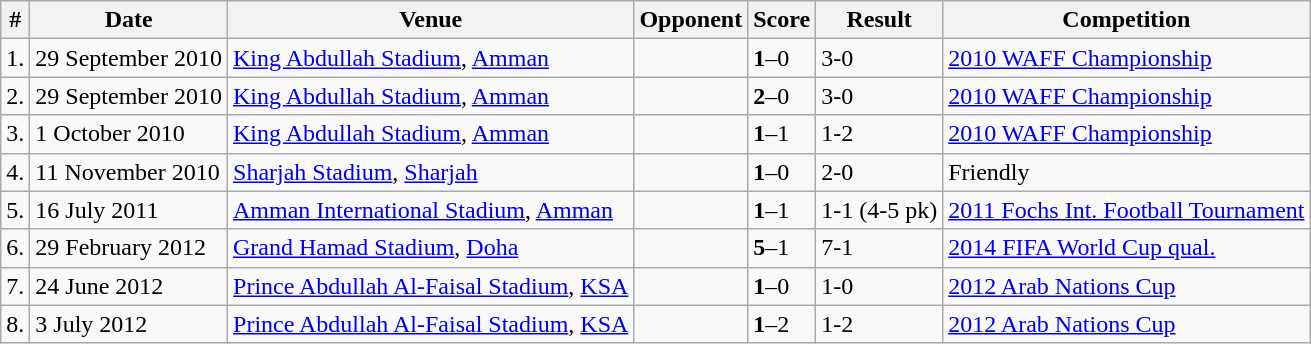<table class="wikitable">
<tr>
<th>#</th>
<th>Date</th>
<th>Venue</th>
<th>Opponent</th>
<th>Score</th>
<th>Result</th>
<th>Competition</th>
</tr>
<tr>
<td>1.</td>
<td>29 September 2010</td>
<td><a href='#'>King Abdullah Stadium</a>, <a href='#'>Amman</a></td>
<td></td>
<td><strong>1</strong>–0</td>
<td>3-0</td>
<td><a href='#'>2010 WAFF Championship</a></td>
</tr>
<tr>
<td>2.</td>
<td>29 September 2010</td>
<td><a href='#'>King Abdullah Stadium</a>, <a href='#'>Amman</a></td>
<td></td>
<td><strong>2</strong>–0</td>
<td>3-0</td>
<td><a href='#'>2010 WAFF Championship</a></td>
</tr>
<tr>
<td>3.</td>
<td>1 October 2010</td>
<td><a href='#'>King Abdullah Stadium</a>, <a href='#'>Amman</a></td>
<td></td>
<td><strong>1</strong>–1</td>
<td>1-2</td>
<td><a href='#'>2010 WAFF Championship</a></td>
</tr>
<tr>
<td>4.</td>
<td>11 November 2010</td>
<td><a href='#'>Sharjah Stadium</a>, <a href='#'>Sharjah</a></td>
<td></td>
<td><strong>1</strong>–0</td>
<td>2-0</td>
<td>Friendly</td>
</tr>
<tr>
<td>5.</td>
<td>16 July 2011</td>
<td><a href='#'>Amman International Stadium</a>, <a href='#'>Amman</a></td>
<td></td>
<td><strong>1</strong>–1</td>
<td>1-1 (4-5 pk)</td>
<td><a href='#'>2011 Fochs Int. Football Tournament</a></td>
</tr>
<tr>
<td>6.</td>
<td>29 February 2012</td>
<td><a href='#'>Grand Hamad Stadium</a>, <a href='#'>Doha</a></td>
<td></td>
<td><strong>5</strong>–1</td>
<td>7-1</td>
<td><a href='#'>2014 FIFA World Cup qual.</a></td>
</tr>
<tr>
<td>7.</td>
<td>24 June 2012</td>
<td><a href='#'>Prince Abdullah Al-Faisal Stadium</a>, <a href='#'>KSA</a></td>
<td></td>
<td><strong>1</strong>–0</td>
<td>1-0</td>
<td><a href='#'>2012 Arab Nations Cup</a></td>
</tr>
<tr>
<td>8.</td>
<td>3 July 2012</td>
<td><a href='#'>Prince Abdullah Al-Faisal Stadium</a>, <a href='#'>KSA</a></td>
<td></td>
<td><strong>1</strong>–2</td>
<td>1-2</td>
<td><a href='#'>2012 Arab Nations Cup</a></td>
</tr>
</table>
